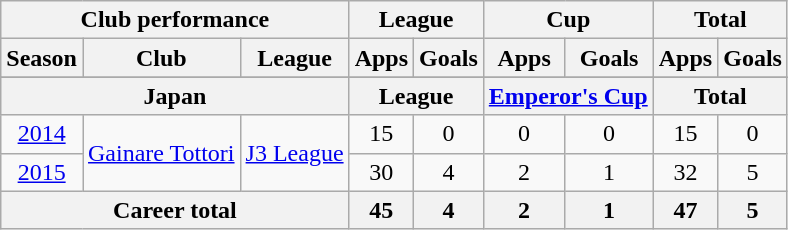<table class="wikitable" style="text-align:center">
<tr>
<th colspan=3>Club performance</th>
<th colspan=2>League</th>
<th colspan=2>Cup</th>
<th colspan=2>Total</th>
</tr>
<tr>
<th>Season</th>
<th>Club</th>
<th>League</th>
<th>Apps</th>
<th>Goals</th>
<th>Apps</th>
<th>Goals</th>
<th>Apps</th>
<th>Goals</th>
</tr>
<tr>
</tr>
<tr>
<th colspan=3>Japan</th>
<th colspan=2>League</th>
<th colspan=2><a href='#'>Emperor's Cup</a></th>
<th colspan=2>Total</th>
</tr>
<tr>
<td><a href='#'>2014</a></td>
<td rowspan="2"><a href='#'>Gainare Tottori</a></td>
<td rowspan="2"><a href='#'>J3 League</a></td>
<td>15</td>
<td>0</td>
<td>0</td>
<td>0</td>
<td>15</td>
<td>0</td>
</tr>
<tr>
<td><a href='#'>2015</a></td>
<td>30</td>
<td>4</td>
<td>2</td>
<td>1</td>
<td>32</td>
<td>5</td>
</tr>
<tr>
<th colspan=3>Career total</th>
<th>45</th>
<th>4</th>
<th>2</th>
<th>1</th>
<th>47</th>
<th>5</th>
</tr>
</table>
